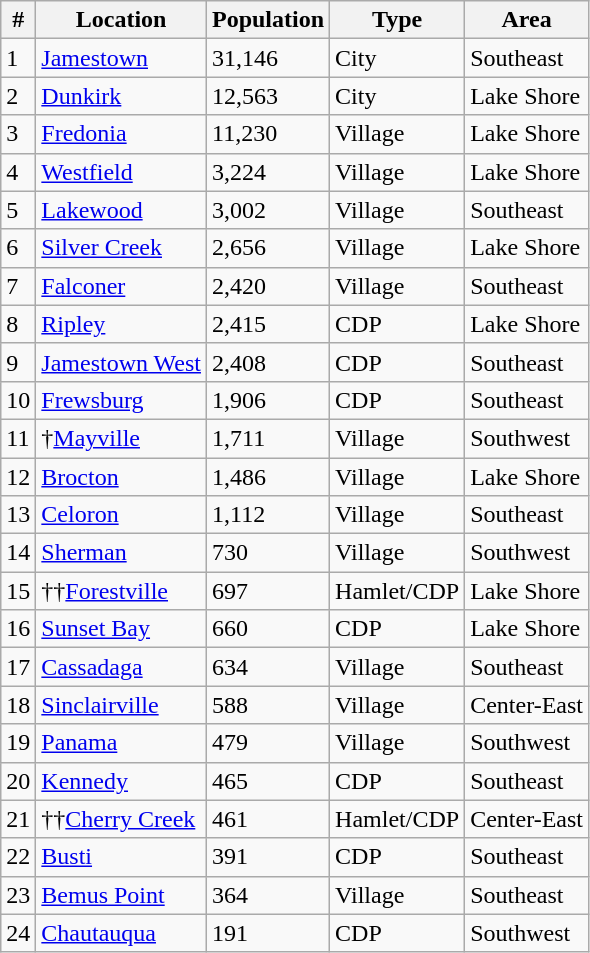<table class="wikitable sortable">
<tr>
<th>#</th>
<th>Location</th>
<th>Population</th>
<th>Type</th>
<th>Area</th>
</tr>
<tr>
<td>1</td>
<td><a href='#'>Jamestown</a></td>
<td>31,146</td>
<td>City</td>
<td>Southeast</td>
</tr>
<tr>
<td>2</td>
<td><a href='#'>Dunkirk</a></td>
<td>12,563</td>
<td>City</td>
<td>Lake Shore</td>
</tr>
<tr>
<td>3</td>
<td><a href='#'>Fredonia</a></td>
<td>11,230</td>
<td>Village</td>
<td>Lake Shore</td>
</tr>
<tr>
<td>4</td>
<td><a href='#'>Westfield</a></td>
<td>3,224</td>
<td>Village</td>
<td>Lake Shore</td>
</tr>
<tr>
<td>5</td>
<td><a href='#'>Lakewood</a></td>
<td>3,002</td>
<td>Village</td>
<td>Southeast</td>
</tr>
<tr>
<td>6</td>
<td><a href='#'>Silver Creek</a></td>
<td>2,656</td>
<td>Village</td>
<td>Lake Shore</td>
</tr>
<tr>
<td>7</td>
<td><a href='#'>Falconer</a></td>
<td>2,420</td>
<td>Village</td>
<td>Southeast</td>
</tr>
<tr>
<td>8</td>
<td><a href='#'>Ripley</a></td>
<td>2,415</td>
<td>CDP</td>
<td>Lake Shore</td>
</tr>
<tr>
<td>9</td>
<td><a href='#'>Jamestown West</a></td>
<td>2,408</td>
<td>CDP</td>
<td>Southeast</td>
</tr>
<tr>
<td>10</td>
<td><a href='#'>Frewsburg</a></td>
<td>1,906</td>
<td>CDP</td>
<td>Southeast</td>
</tr>
<tr>
<td>11</td>
<td>†<a href='#'>Mayville</a></td>
<td>1,711</td>
<td>Village</td>
<td>Southwest</td>
</tr>
<tr>
<td>12</td>
<td><a href='#'>Brocton</a></td>
<td>1,486</td>
<td>Village</td>
<td>Lake Shore</td>
</tr>
<tr>
<td>13</td>
<td><a href='#'>Celoron</a></td>
<td>1,112</td>
<td>Village</td>
<td>Southeast</td>
</tr>
<tr>
<td>14</td>
<td><a href='#'>Sherman</a></td>
<td>730</td>
<td>Village</td>
<td>Southwest</td>
</tr>
<tr>
<td>15</td>
<td>††<a href='#'>Forestville</a></td>
<td>697</td>
<td>Hamlet/CDP</td>
<td>Lake Shore</td>
</tr>
<tr>
<td>16</td>
<td><a href='#'>Sunset Bay</a></td>
<td>660</td>
<td>CDP</td>
<td>Lake Shore</td>
</tr>
<tr>
<td>17</td>
<td><a href='#'>Cassadaga</a></td>
<td>634</td>
<td>Village</td>
<td>Southeast</td>
</tr>
<tr>
<td>18</td>
<td><a href='#'>Sinclairville</a></td>
<td>588</td>
<td>Village</td>
<td>Center-East</td>
</tr>
<tr>
<td>19</td>
<td><a href='#'>Panama</a></td>
<td>479</td>
<td>Village</td>
<td>Southwest</td>
</tr>
<tr>
<td>20</td>
<td><a href='#'>Kennedy</a></td>
<td>465</td>
<td>CDP</td>
<td>Southeast</td>
</tr>
<tr>
<td>21</td>
<td>††<a href='#'>Cherry Creek</a></td>
<td>461</td>
<td>Hamlet/CDP</td>
<td>Center-East</td>
</tr>
<tr>
<td>22</td>
<td><a href='#'>Busti</a></td>
<td>391</td>
<td>CDP</td>
<td>Southeast</td>
</tr>
<tr>
<td>23</td>
<td><a href='#'>Bemus Point</a></td>
<td>364</td>
<td>Village</td>
<td>Southeast</td>
</tr>
<tr>
<td>24</td>
<td><a href='#'>Chautauqua</a></td>
<td>191</td>
<td>CDP</td>
<td>Southwest</td>
</tr>
</table>
